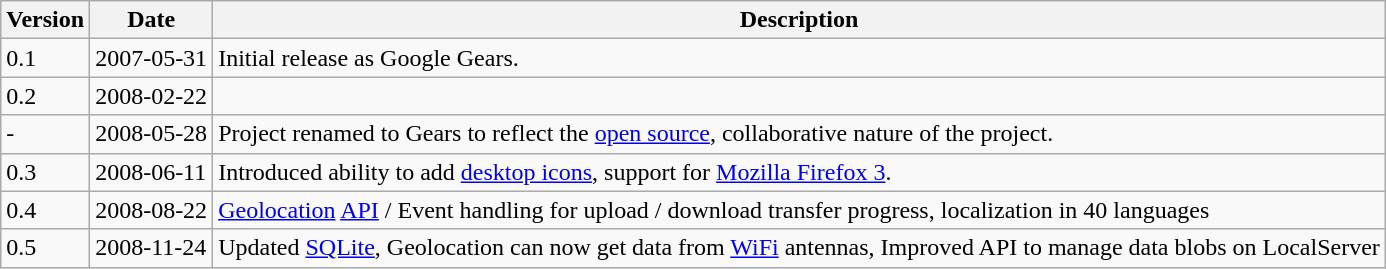<table class="wikitable">
<tr>
<th>Version</th>
<th>Date</th>
<th>Description</th>
</tr>
<tr>
<td>0.1</td>
<td>2007-05-31</td>
<td>Initial release as Google Gears.</td>
</tr>
<tr>
<td>0.2</td>
<td>2008-02-22</td>
<td></td>
</tr>
<tr>
<td>-</td>
<td>2008-05-28</td>
<td>Project renamed to Gears to reflect the <a href='#'>open source</a>, collaborative nature of the project.</td>
</tr>
<tr>
<td>0.3</td>
<td>2008-06-11</td>
<td>Introduced ability to add <a href='#'>desktop icons</a>, support for <a href='#'>Mozilla Firefox 3</a>.</td>
</tr>
<tr>
<td>0.4</td>
<td>2008-08-22</td>
<td><a href='#'>Geolocation</a> <a href='#'>API</a> / Event handling for upload / download transfer progress, localization in 40 languages</td>
</tr>
<tr>
<td>0.5</td>
<td>2008-11-24</td>
<td>Updated <a href='#'>SQLite</a>, Geolocation can now get data from <a href='#'>WiFi</a> antennas, Improved API to manage data blobs on LocalServer</td>
</tr>
</table>
